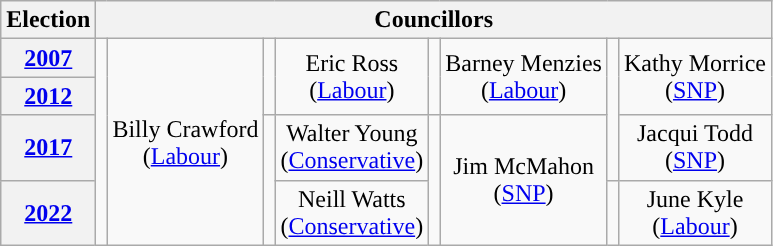<table class="wikitable" style="text-align:center">
<tr>
<th>Election</th>
<th colspan=8>Councillors</th>
</tr>
<tr>
<th><a href='#'>2007</a></th>
<td rowspan=4; style="background-color: "></td>
<td rowspan=4>Billy Crawford<br>(<a href='#'>Labour</a>)</td>
<td rowspan=2; style="background-color: "></td>
<td rowspan=2>Eric Ross<br>(<a href='#'>Labour</a>)</td>
<td rowspan=2; style="background-color: "></td>
<td rowspan=2>Barney Menzies<br>(<a href='#'>Labour</a>)</td>
<td rowspan=3; style="background-color: "></td>
<td rowspan=2>Kathy Morrice<br>(<a href='#'>SNP</a>)</td>
</tr>
<tr>
<th><a href='#'>2012</a></th>
</tr>
<tr>
<th><a href='#'>2017</a></th>
<td rowspan=2; style="background-color: "></td>
<td rowspan=1>Walter Young<br>(<a href='#'>Conservative</a>)</td>
<td rowspan=2; style="background-color: "></td>
<td rowspan=2>Jim McMahon<br>(<a href='#'>SNP</a>)</td>
<td rowspan=1>Jacqui Todd<br>(<a href='#'>SNP</a>)</td>
</tr>
<tr>
<th><a href='#'>2022</a></th>
<td rowspan=1>Neill Watts<br>(<a href='#'>Conservative</a>)</td>
<td rowspan=1; style="background-color: "></td>
<td rowspan=1>June Kyle<br>(<a href='#'>Labour</a>)</td>
</tr>
</table>
